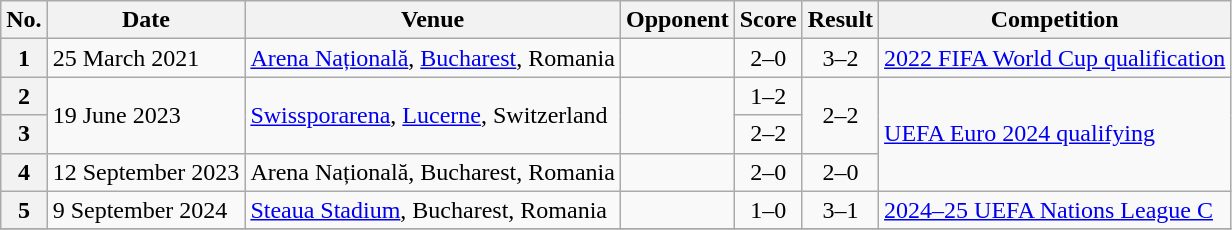<table class="wikitable sortable">
<tr>
<th scope="col">No.</th>
<th scope="col" data-sort-type="date">Date</th>
<th scope="col">Venue</th>
<th scope="col">Opponent</th>
<th scope="col">Score</th>
<th scope="col">Result</th>
<th scope="col">Competition</th>
</tr>
<tr>
<th align="center">1</th>
<td>25 March 2021</td>
<td><a href='#'>Arena Națională</a>, <a href='#'>Bucharest</a>, Romania</td>
<td></td>
<td align="center">2–0</td>
<td align="center">3–2</td>
<td><a href='#'>2022 FIFA World Cup qualification</a></td>
</tr>
<tr>
<th align="center">2</th>
<td rowspan="2">19 June 2023</td>
<td rowspan="2"><a href='#'>Swissporarena</a>, <a href='#'>Lucerne</a>, Switzerland</td>
<td rowspan="2"></td>
<td align="center">1–2</td>
<td align="center" rowspan="2">2–2</td>
<td rowspan="3"><a href='#'>UEFA Euro 2024 qualifying</a></td>
</tr>
<tr>
<th align="center">3</th>
<td align="center">2–2</td>
</tr>
<tr>
<th align="center">4</th>
<td>12 September 2023</td>
<td>Arena Națională, Bucharest, Romania</td>
<td></td>
<td align="center">2–0</td>
<td align="center">2–0</td>
</tr>
<tr>
<th align="center">5</th>
<td>9 September 2024</td>
<td><a href='#'>Steaua Stadium</a>, Bucharest, Romania</td>
<td></td>
<td align="center">1–0</td>
<td align="center">3–1</td>
<td><a href='#'>2024–25 UEFA Nations League C</a></td>
</tr>
<tr>
</tr>
</table>
